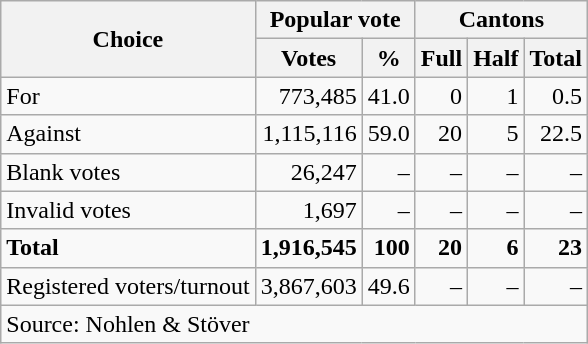<table class=wikitable style=text-align:right>
<tr>
<th rowspan=2>Choice</th>
<th colspan=2>Popular vote</th>
<th colspan=3>Cantons</th>
</tr>
<tr>
<th>Votes</th>
<th>%</th>
<th>Full</th>
<th>Half</th>
<th>Total</th>
</tr>
<tr>
<td align=left>For</td>
<td>773,485</td>
<td>41.0</td>
<td>0</td>
<td>1</td>
<td>0.5</td>
</tr>
<tr>
<td align=left>Against</td>
<td>1,115,116</td>
<td>59.0</td>
<td>20</td>
<td>5</td>
<td>22.5</td>
</tr>
<tr>
<td align=left>Blank votes</td>
<td>26,247</td>
<td>–</td>
<td>–</td>
<td>–</td>
<td>–</td>
</tr>
<tr>
<td align=left>Invalid votes</td>
<td>1,697</td>
<td>–</td>
<td>–</td>
<td>–</td>
<td>–</td>
</tr>
<tr>
<td align=left><strong>Total</strong></td>
<td><strong>1,916,545</strong></td>
<td><strong>100</strong></td>
<td><strong>20</strong></td>
<td><strong>6</strong></td>
<td><strong>23</strong></td>
</tr>
<tr>
<td align=left>Registered voters/turnout</td>
<td>3,867,603</td>
<td>49.6</td>
<td>–</td>
<td>–</td>
<td>–</td>
</tr>
<tr>
<td align=left colspan=11>Source: Nohlen & Stöver</td>
</tr>
</table>
